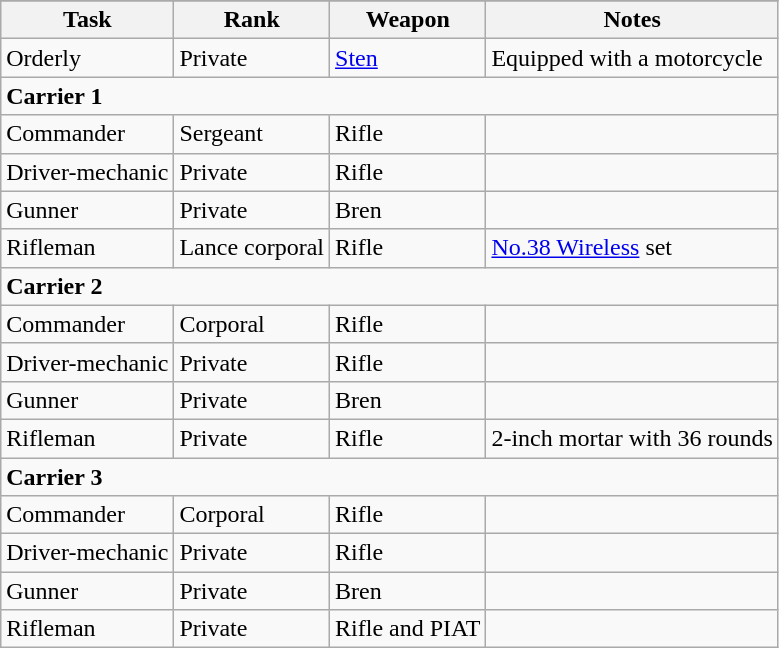<table class="wikitable" style="text-align:left">
<tr>
</tr>
<tr>
<th>Task</th>
<th>Rank</th>
<th>Weapon</th>
<th>Notes</th>
</tr>
<tr>
<td>Orderly</td>
<td>Private</td>
<td><a href='#'>Sten</a></td>
<td>Equipped with a motorcycle</td>
</tr>
<tr>
<td colspan="4"><strong>Carrier 1</strong></td>
</tr>
<tr>
<td>Commander</td>
<td>Sergeant</td>
<td>Rifle</td>
<td></td>
</tr>
<tr>
<td>Driver-mechanic</td>
<td>Private</td>
<td>Rifle</td>
<td></td>
</tr>
<tr>
<td>Gunner</td>
<td>Private</td>
<td>Bren</td>
<td></td>
</tr>
<tr>
<td>Rifleman</td>
<td>Lance corporal</td>
<td>Rifle</td>
<td><a href='#'>No.38 Wireless</a> set</td>
</tr>
<tr>
<td colspan="4"><strong>Carrier 2</strong></td>
</tr>
<tr>
<td>Commander</td>
<td>Corporal</td>
<td>Rifle</td>
<td></td>
</tr>
<tr>
<td>Driver-mechanic</td>
<td>Private</td>
<td>Rifle</td>
<td></td>
</tr>
<tr>
<td>Gunner</td>
<td>Private</td>
<td>Bren</td>
<td></td>
</tr>
<tr>
<td>Rifleman</td>
<td>Private</td>
<td>Rifle</td>
<td>2-inch mortar with 36 rounds</td>
</tr>
<tr>
<td colspan="4"><strong>Carrier 3</strong></td>
</tr>
<tr>
<td>Commander</td>
<td>Corporal</td>
<td>Rifle</td>
<td></td>
</tr>
<tr>
<td>Driver-mechanic</td>
<td>Private</td>
<td>Rifle</td>
<td></td>
</tr>
<tr>
<td>Gunner</td>
<td>Private</td>
<td>Bren</td>
<td></td>
</tr>
<tr>
<td>Rifleman</td>
<td>Private</td>
<td>Rifle and PIAT</td>
<td></td>
</tr>
</table>
